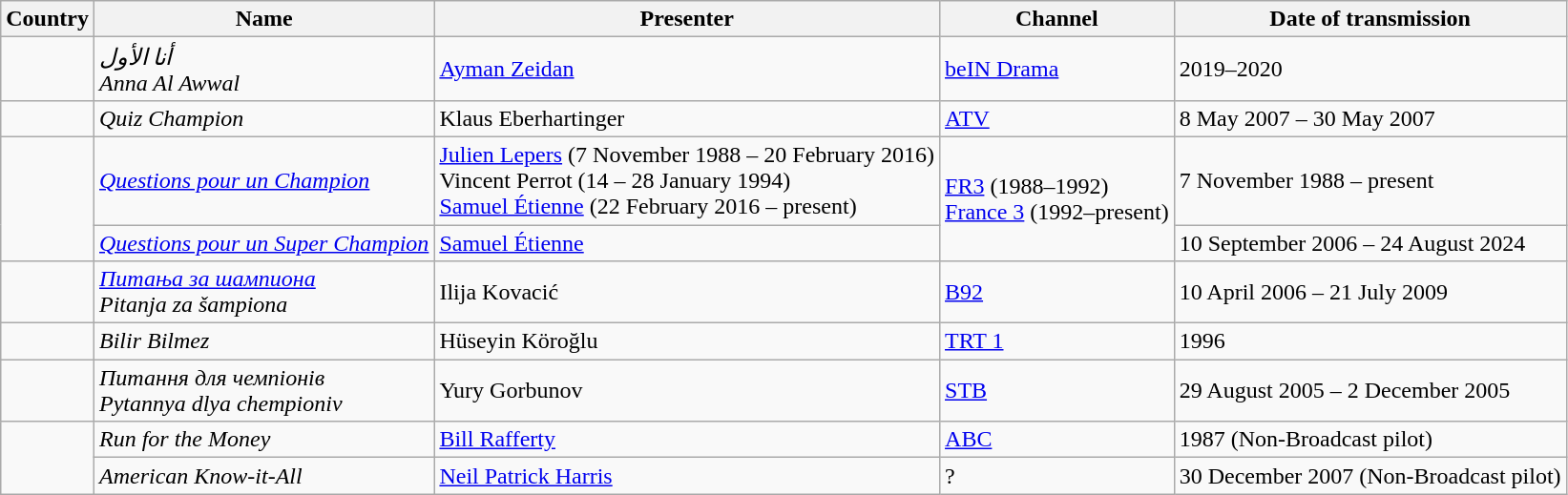<table class="wikitable">
<tr>
<th>Country</th>
<th>Name</th>
<th>Presenter</th>
<th>Channel</th>
<th>Date of transmission</th>
</tr>
<tr>
<td></td>
<td><em>أنا الأول</em><br><em>Anna Al Awwal</em></td>
<td><a href='#'>Ayman Zeidan</a></td>
<td><a href='#'>beIN Drama</a></td>
<td>2019–2020</td>
</tr>
<tr>
<td></td>
<td><em>Quiz Champion</em></td>
<td>Klaus Eberhartinger</td>
<td><a href='#'>ATV</a></td>
<td>8 May 2007 – 30 May 2007</td>
</tr>
<tr>
<td rowspan=2></td>
<td><em><a href='#'>Questions pour un Champion</a></em></td>
<td><a href='#'>Julien Lepers</a> (7 November 1988 – 20 February 2016)<br>Vincent Perrot (14 – 28 January 1994)<br><a href='#'>Samuel Étienne</a> (22 February 2016 – present)</td>
<td rowspan=2><a href='#'>FR3</a> (1988–1992)<br><a href='#'>France 3</a> (1992–present)</td>
<td>7 November 1988 – present</td>
</tr>
<tr>
<td><em><a href='#'>Questions pour un Super Champion</a></em></td>
<td><a href='#'>Samuel Étienne</a></td>
<td>10 September 2006 – 24 August 2024</td>
</tr>
<tr>
<td></td>
<td><em><a href='#'>Питања за шампиона</a></em><br><em>Pitanja za šampiona</em></td>
<td>Ilija Kovacić</td>
<td><a href='#'>B92</a></td>
<td>10 April 2006 – 21 July 2009</td>
</tr>
<tr>
<td></td>
<td><em>Bilir Bilmez</em></td>
<td>Hüseyin Köroğlu</td>
<td><a href='#'>TRT 1</a></td>
<td>1996</td>
</tr>
<tr>
<td></td>
<td><em>Питання для чемпіонів</em><br><em>Pytannya dlya chempioniv</em></td>
<td>Yury Gorbunov</td>
<td><a href='#'>STB</a></td>
<td>29 August 2005 – 2 December 2005</td>
</tr>
<tr>
<td rowspan=2></td>
<td><em>Run for the Money</em></td>
<td><a href='#'>Bill Rafferty</a></td>
<td><a href='#'>ABC</a></td>
<td>1987 (Non-Broadcast pilot)</td>
</tr>
<tr>
<td><em>American Know-it-All</em></td>
<td><a href='#'>Neil Patrick Harris</a></td>
<td>?</td>
<td>30 December 2007 (Non-Broadcast pilot)</td>
</tr>
</table>
